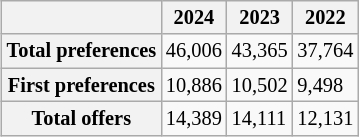<table style="float:right; font-size:85%; margin:10px" "text-align:center; margin:auto;" class="wikitable">
<tr>
<th> </th>
<th>2024</th>
<th>2023</th>
<th>2022</th>
</tr>
<tr>
<th>Total preferences</th>
<td>46,006</td>
<td>43,365</td>
<td>37,764</td>
</tr>
<tr>
<th>First preferences</th>
<td>10,886</td>
<td>10,502</td>
<td>9,498</td>
</tr>
<tr>
<th>Total offers</th>
<td>14,389</td>
<td>14,111</td>
<td>12,131</td>
</tr>
</table>
